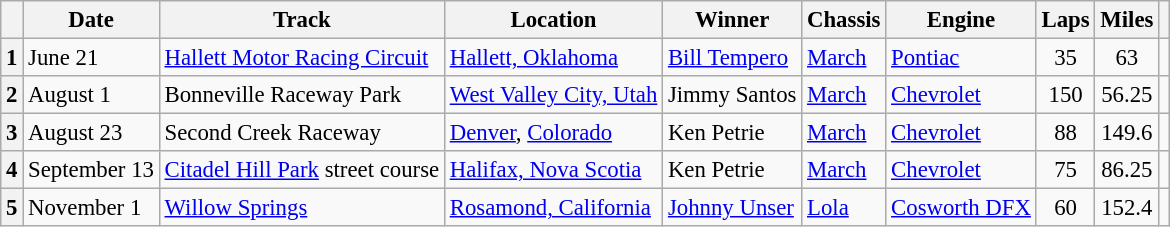<table class="wikitable" style="font-size: 95%;">
<tr>
<th></th>
<th>Date</th>
<th>Track</th>
<th>Location</th>
<th>Winner</th>
<th>Chassis</th>
<th>Engine</th>
<th>Laps</th>
<th>Miles</th>
<th></th>
</tr>
<tr>
<th>1</th>
<td>June 21</td>
<td><a href='#'>Hallett Motor Racing Circuit</a></td>
<td><a href='#'>Hallett, Oklahoma</a></td>
<td><a href='#'>Bill Tempero</a></td>
<td><a href='#'>March</a></td>
<td><a href='#'>Pontiac</a></td>
<td align="center">35</td>
<td align="center">63</td>
<td align="center"></td>
</tr>
<tr>
<th>2</th>
<td>August 1</td>
<td>Bonneville Raceway Park</td>
<td><a href='#'>West Valley City, Utah</a></td>
<td>Jimmy Santos</td>
<td><a href='#'>March</a></td>
<td><a href='#'>Chevrolet</a></td>
<td align="center">150</td>
<td align="center">56.25</td>
<td align="center"></td>
</tr>
<tr>
<th>3</th>
<td>August 23</td>
<td>Second Creek Raceway</td>
<td><a href='#'>Denver</a>, <a href='#'>Colorado</a></td>
<td>Ken Petrie</td>
<td><a href='#'>March</a></td>
<td><a href='#'>Chevrolet</a></td>
<td align="center">88</td>
<td align="center">149.6</td>
<td align="center"></td>
</tr>
<tr>
<th>4</th>
<td>September 13</td>
<td><a href='#'>Citadel Hill Park</a> street course</td>
<td><a href='#'>Halifax, Nova Scotia</a></td>
<td>Ken Petrie</td>
<td><a href='#'>March</a></td>
<td><a href='#'>Chevrolet</a></td>
<td align="center">75</td>
<td align="center">86.25</td>
<td align="center"></td>
</tr>
<tr>
<th>5</th>
<td>November 1</td>
<td><a href='#'>Willow Springs</a></td>
<td><a href='#'>Rosamond, California</a></td>
<td><a href='#'>Johnny Unser</a></td>
<td><a href='#'>Lola</a></td>
<td><a href='#'>Cosworth DFX</a></td>
<td align="center">60</td>
<td align="center">152.4</td>
<td align="center"></td>
</tr>
</table>
